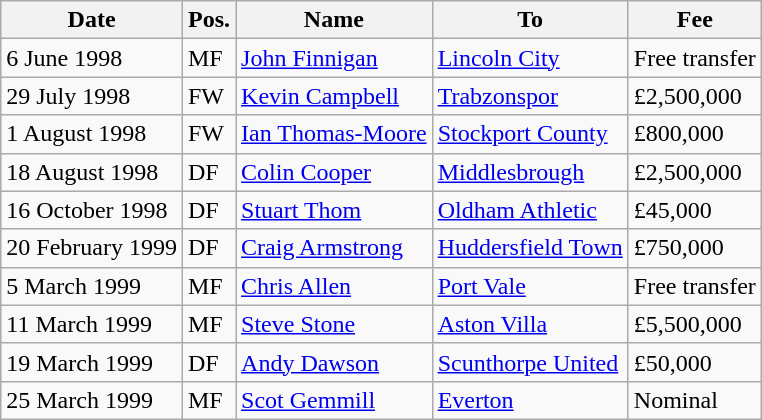<table class="wikitable">
<tr>
<th>Date</th>
<th>Pos.</th>
<th>Name</th>
<th>To</th>
<th>Fee</th>
</tr>
<tr>
<td>6 June 1998</td>
<td>MF</td>
<td> <a href='#'>John Finnigan</a></td>
<td> <a href='#'>Lincoln City</a></td>
<td>Free transfer</td>
</tr>
<tr>
<td>29 July 1998</td>
<td>FW</td>
<td> <a href='#'>Kevin Campbell</a></td>
<td> <a href='#'>Trabzonspor</a></td>
<td>£2,500,000</td>
</tr>
<tr>
<td>1 August 1998</td>
<td>FW</td>
<td> <a href='#'>Ian Thomas-Moore</a></td>
<td> <a href='#'>Stockport County</a></td>
<td>£800,000</td>
</tr>
<tr>
<td>18 August 1998</td>
<td>DF</td>
<td> <a href='#'>Colin Cooper</a></td>
<td> <a href='#'>Middlesbrough</a></td>
<td>£2,500,000</td>
</tr>
<tr>
<td>16 October 1998</td>
<td>DF</td>
<td> <a href='#'>Stuart Thom</a></td>
<td> <a href='#'>Oldham Athletic</a></td>
<td>£45,000</td>
</tr>
<tr>
<td>20 February 1999</td>
<td>DF</td>
<td> <a href='#'>Craig Armstrong</a></td>
<td> <a href='#'>Huddersfield Town</a></td>
<td>£750,000</td>
</tr>
<tr>
<td>5 March 1999</td>
<td>MF</td>
<td> <a href='#'>Chris Allen</a></td>
<td> <a href='#'>Port Vale</a></td>
<td>Free transfer</td>
</tr>
<tr>
<td>11 March 1999</td>
<td>MF</td>
<td> <a href='#'>Steve Stone</a></td>
<td> <a href='#'>Aston Villa</a></td>
<td>£5,500,000</td>
</tr>
<tr>
<td>19 March 1999</td>
<td>DF</td>
<td> <a href='#'>Andy Dawson</a></td>
<td> <a href='#'>Scunthorpe United</a></td>
<td>£50,000</td>
</tr>
<tr>
<td>25 March 1999</td>
<td>MF</td>
<td> <a href='#'>Scot Gemmill</a></td>
<td> <a href='#'>Everton</a></td>
<td>Nominal</td>
</tr>
</table>
